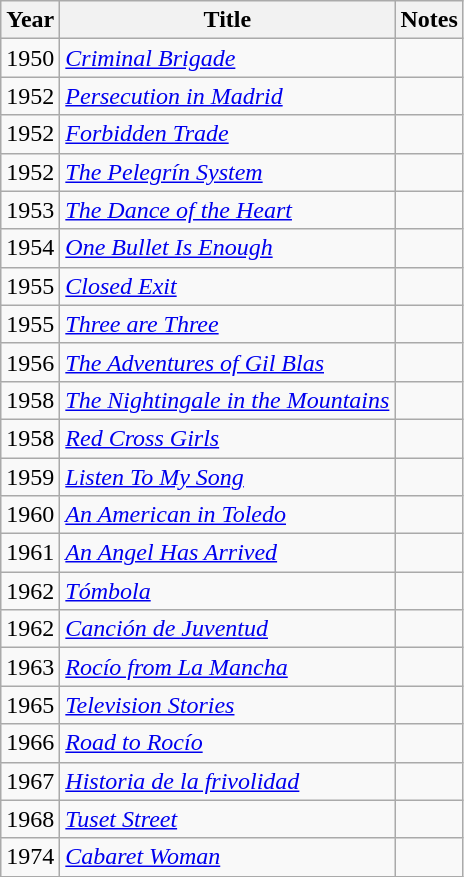<table class="wikitable sortable">
<tr>
<th>Year</th>
<th>Title</th>
<th class="unsortable">Notes</th>
</tr>
<tr>
<td>1950</td>
<td><em><a href='#'>Criminal Brigade</a></em></td>
<td></td>
</tr>
<tr>
<td>1952</td>
<td><em><a href='#'>Persecution in Madrid</a></em></td>
<td></td>
</tr>
<tr>
<td>1952</td>
<td><em><a href='#'>Forbidden Trade</a></em></td>
<td></td>
</tr>
<tr>
<td>1952</td>
<td><em><a href='#'>The Pelegrín System</a></em></td>
<td></td>
</tr>
<tr>
<td>1953</td>
<td><em><a href='#'>The Dance of the Heart</a></em></td>
<td></td>
</tr>
<tr>
<td>1954</td>
<td><em><a href='#'>One Bullet Is Enough</a></em></td>
<td></td>
</tr>
<tr>
<td>1955</td>
<td><em><a href='#'>Closed Exit</a></em></td>
<td></td>
</tr>
<tr>
<td>1955</td>
<td><em><a href='#'>Three are Three</a></em></td>
<td></td>
</tr>
<tr>
<td>1956</td>
<td><em><a href='#'>The Adventures of Gil Blas</a></em></td>
<td></td>
</tr>
<tr>
<td>1958</td>
<td><em><a href='#'>The Nightingale in the Mountains</a></em></td>
<td></td>
</tr>
<tr>
<td>1958</td>
<td><em><a href='#'>Red Cross Girls</a></em></td>
<td></td>
</tr>
<tr>
<td>1959</td>
<td><em><a href='#'>Listen To My Song</a></em></td>
<td></td>
</tr>
<tr>
<td>1960</td>
<td><em><a href='#'>An American in Toledo</a></em></td>
<td></td>
</tr>
<tr>
<td>1961</td>
<td><em><a href='#'>An Angel Has Arrived</a></em></td>
<td></td>
</tr>
<tr>
<td>1962</td>
<td><em><a href='#'>Tómbola</a></em></td>
<td></td>
</tr>
<tr>
<td>1962</td>
<td><em><a href='#'>Canción de Juventud</a></em></td>
<td></td>
</tr>
<tr>
<td>1963</td>
<td><em><a href='#'>Rocío from La Mancha</a></em></td>
<td></td>
</tr>
<tr>
<td>1965</td>
<td><em><a href='#'>Television Stories</a></em></td>
<td></td>
</tr>
<tr>
<td>1966</td>
<td><em><a href='#'>Road to Rocío</a></em></td>
<td></td>
</tr>
<tr>
<td>1967</td>
<td><em><a href='#'>Historia de la frivolidad</a></em></td>
<td></td>
</tr>
<tr>
<td>1968</td>
<td><em><a href='#'>Tuset Street</a></em></td>
<td></td>
</tr>
<tr>
<td>1974</td>
<td><em><a href='#'>Cabaret Woman</a></em></td>
<td></td>
</tr>
</table>
